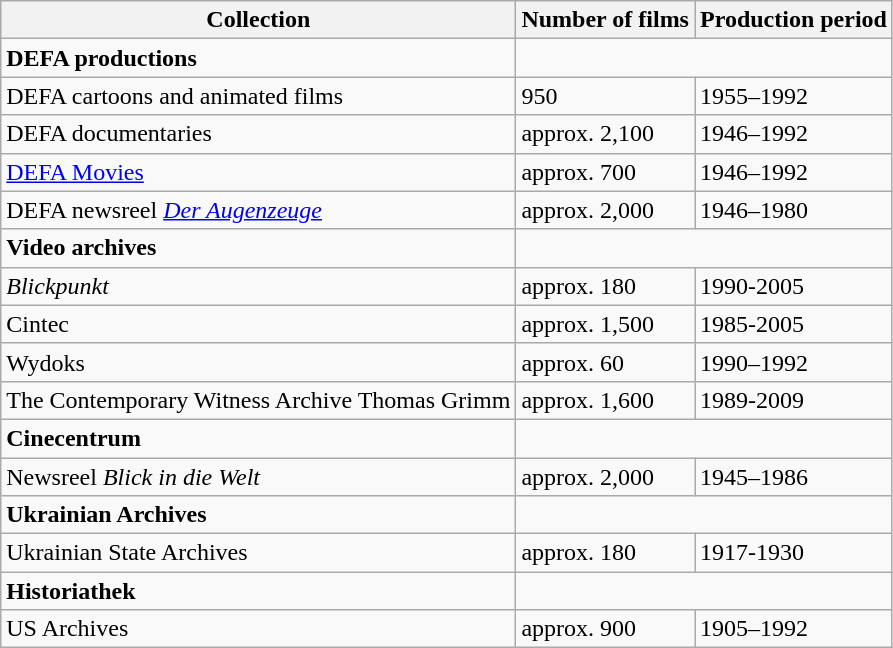<table class="wikitable">
<tr>
<th>Collection</th>
<th>Number of films</th>
<th>Production period</th>
</tr>
<tr>
<td><strong>DEFA productions</strong></td>
</tr>
<tr>
<td>DEFA cartoons and animated films</td>
<td> 950</td>
<td>1955–1992</td>
</tr>
<tr>
<td>DEFA documentaries</td>
<td>approx. 2,100</td>
<td>1946–1992</td>
</tr>
<tr>
<td><a href='#'>DEFA Movies</a></td>
<td>approx. 700</td>
<td>1946–1992</td>
</tr>
<tr>
<td>DEFA newsreel <em><a href='#'>Der Augenzeuge</a></em></td>
<td>approx. 2,000</td>
<td>1946–1980</td>
</tr>
<tr>
<td><strong> Video archives</strong></td>
</tr>
<tr>
<td><em>Blickpunkt</em></td>
<td>approx. 180</td>
<td>1990-2005</td>
</tr>
<tr>
<td>Cintec</td>
<td>approx. 1,500</td>
<td>1985-2005</td>
</tr>
<tr>
<td>Wydoks</td>
<td>approx. 60</td>
<td>1990–1992</td>
</tr>
<tr>
<td>The Contemporary Witness Archive Thomas Grimm</td>
<td>approx. 1,600</td>
<td>1989-2009</td>
</tr>
<tr>
<td><strong>Cinecentrum</strong></td>
</tr>
<tr>
<td>Newsreel <em>Blick in die Welt</em></td>
<td>approx. 2,000</td>
<td>1945–1986</td>
</tr>
<tr>
<td><strong>Ukrainian Archives</strong></td>
</tr>
<tr>
<td>Ukrainian State Archives</td>
<td>approx. 180</td>
<td>1917-1930</td>
</tr>
<tr>
<td><strong>Historiathek</strong></td>
</tr>
<tr>
<td>US Archives</td>
<td>approx. 900</td>
<td>1905–1992</td>
</tr>
</table>
